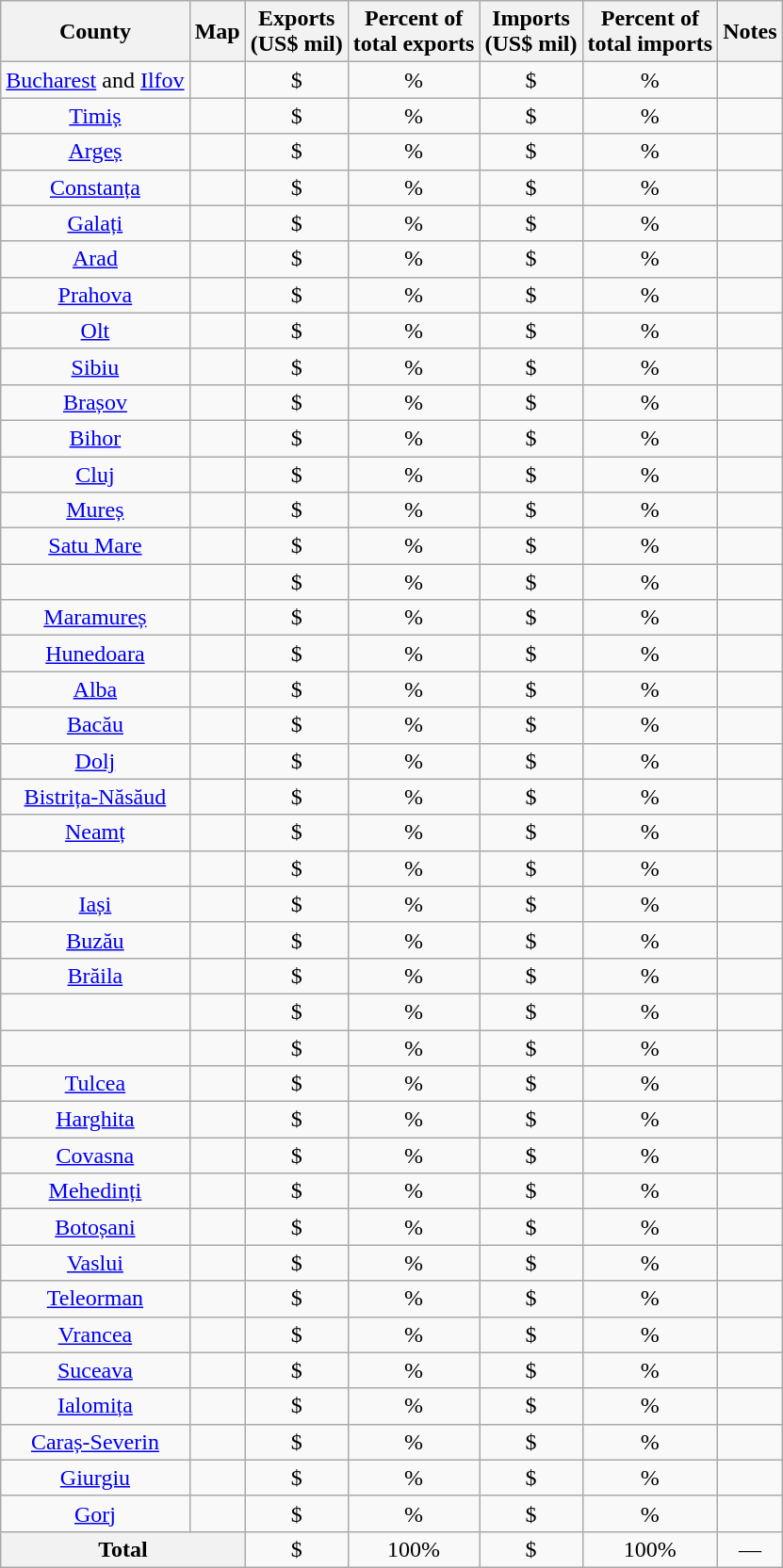<table class="wikitable sortable">
<tr>
<th>County</th>
<th class="unsortable">Map</th>
<th>Exports<br>(US$ mil)</th>
<th>Percent of<br> total exports</th>
<th>Imports<br>(US$ mil)</th>
<th>Percent of<br> total imports</th>
<th class="unsortable">Notes</th>
</tr>
<tr>
<td align="center"><a href='#'>Bucharest</a> and <a href='#'>Ilfov</a></td>
<td></td>
<td align="center">$</td>
<td align="center">%</td>
<td align="center">$</td>
<td align="center">%</td>
<td align="center"></td>
</tr>
<tr>
<td align="center"><a href='#'>Timiș</a></td>
<td></td>
<td align="center">$</td>
<td align="center">%</td>
<td align="center">$</td>
<td align="center">%</td>
<td align="center"></td>
</tr>
<tr>
<td align="center"><a href='#'>Argeș</a></td>
<td></td>
<td align="center">$</td>
<td align="center">%</td>
<td align="center">$</td>
<td align="center">%</td>
<td align="center"></td>
</tr>
<tr>
<td align="center"><a href='#'>Constanța</a></td>
<td></td>
<td align="center">$</td>
<td align="center">%</td>
<td align="center">$</td>
<td align="center">%</td>
<td align="center"></td>
</tr>
<tr>
<td align="center"><a href='#'>Galați</a></td>
<td></td>
<td align="center">$</td>
<td align="center">%</td>
<td align="center">$</td>
<td align="center">%</td>
<td align="center"></td>
</tr>
<tr>
<td align="center"><a href='#'>Arad</a></td>
<td></td>
<td align="center">$</td>
<td align="center">%</td>
<td align="center">$</td>
<td align="center">%</td>
<td align="center"></td>
</tr>
<tr>
<td align="center"><a href='#'>Prahova</a></td>
<td></td>
<td align="center">$</td>
<td align="center">%</td>
<td align="center">$</td>
<td align="center">%</td>
<td align="center"></td>
</tr>
<tr>
<td align="center"><a href='#'>Olt</a></td>
<td></td>
<td align="center">$</td>
<td align="center">%</td>
<td align="center">$</td>
<td align="center">%</td>
<td align="center"></td>
</tr>
<tr>
<td align="center"><a href='#'>Sibiu</a></td>
<td></td>
<td align="center">$</td>
<td align="center">%</td>
<td align="center">$</td>
<td align="center">%</td>
<td align="center"></td>
</tr>
<tr>
<td align="center"><a href='#'>Brașov</a></td>
<td></td>
<td align="center">$</td>
<td align="center">%</td>
<td align="center">$</td>
<td align="center">%</td>
<td align="center"></td>
</tr>
<tr>
<td align="center"><a href='#'>Bihor</a></td>
<td></td>
<td align="center">$</td>
<td align="center">%</td>
<td align="center">$</td>
<td align="center">%</td>
<td align="center"></td>
</tr>
<tr>
<td align="center"><a href='#'>Cluj</a></td>
<td></td>
<td align="center">$</td>
<td align="center">%</td>
<td align="center">$</td>
<td align="center">%</td>
<td align="center"></td>
</tr>
<tr>
<td align="center"><a href='#'>Mureș</a></td>
<td></td>
<td align="center">$</td>
<td align="center">%</td>
<td align="center">$</td>
<td align="center">%</td>
<td align="center"></td>
</tr>
<tr>
<td align="center"><a href='#'>Satu Mare</a></td>
<td></td>
<td align="center">$</td>
<td align="center">%</td>
<td align="center">$</td>
<td align="center">%</td>
<td align="center"></td>
</tr>
<tr>
<td align="center"></td>
<td></td>
<td align="center">$</td>
<td align="center">%</td>
<td align="center">$</td>
<td align="center">%</td>
<td align="center"></td>
</tr>
<tr>
<td align="center"><a href='#'>Maramureș</a></td>
<td></td>
<td align="center">$</td>
<td align="center">%</td>
<td align="center">$</td>
<td align="center">%</td>
<td align="center"></td>
</tr>
<tr>
<td align="center"><a href='#'>Hunedoara</a></td>
<td></td>
<td align="center">$</td>
<td align="center">%</td>
<td align="center">$</td>
<td align="center">%</td>
<td align="center"></td>
</tr>
<tr>
<td align="center"><a href='#'>Alba</a></td>
<td></td>
<td align="center">$</td>
<td align="center">%</td>
<td align="center">$</td>
<td align="center">%</td>
<td align="center"></td>
</tr>
<tr>
<td align="center"><a href='#'>Bacău</a></td>
<td></td>
<td align="center">$</td>
<td align="center">%</td>
<td align="center">$</td>
<td align="center">%</td>
<td align="center"></td>
</tr>
<tr>
<td align="center"><a href='#'>Dolj</a></td>
<td></td>
<td align="center">$</td>
<td align="center">%</td>
<td align="center">$</td>
<td align="center">%</td>
<td align="center"></td>
</tr>
<tr>
<td align="center"><a href='#'>Bistrița-Năsăud</a></td>
<td></td>
<td align="center">$</td>
<td align="center">%</td>
<td align="center">$</td>
<td align="center">%</td>
<td align="center"></td>
</tr>
<tr>
<td align="center"><a href='#'>Neamț</a></td>
<td></td>
<td align="center">$</td>
<td align="center">%</td>
<td align="center">$</td>
<td align="center">%</td>
<td align="center"></td>
</tr>
<tr>
<td align="center"></td>
<td></td>
<td align="center">$</td>
<td align="center">%</td>
<td align="center">$</td>
<td align="center">%</td>
<td align="center"></td>
</tr>
<tr>
<td align="center"><a href='#'>Iași</a></td>
<td></td>
<td align="center">$</td>
<td align="center">%</td>
<td align="center">$</td>
<td align="center">%</td>
<td align="center"></td>
</tr>
<tr>
<td align="center"><a href='#'>Buzău</a></td>
<td></td>
<td align="center">$</td>
<td align="center">%</td>
<td align="center">$</td>
<td align="center">%</td>
<td align="center"></td>
</tr>
<tr>
<td align="center"><a href='#'>Brăila</a></td>
<td></td>
<td align="center">$</td>
<td align="center">%</td>
<td align="center">$</td>
<td align="center">%</td>
<td align="center"></td>
</tr>
<tr>
<td align="center"></td>
<td></td>
<td align="center">$</td>
<td align="center">%</td>
<td align="center">$</td>
<td align="center">%</td>
<td align="center"></td>
</tr>
<tr>
<td align="center"></td>
<td></td>
<td align="center">$</td>
<td align="center">%</td>
<td align="center">$</td>
<td align="center">%</td>
<td align="center"></td>
</tr>
<tr>
<td align="center"><a href='#'>Tulcea</a></td>
<td></td>
<td align="center">$</td>
<td align="center">%</td>
<td align="center">$</td>
<td align="center">%</td>
<td align="center"></td>
</tr>
<tr>
<td align="center"><a href='#'>Harghita</a></td>
<td></td>
<td align="center">$</td>
<td align="center">%</td>
<td align="center">$</td>
<td align="center">%</td>
<td align="center"></td>
</tr>
<tr>
<td align="center"><a href='#'>Covasna</a></td>
<td></td>
<td align="center">$</td>
<td align="center">%</td>
<td align="center">$</td>
<td align="center">%</td>
<td align="center"></td>
</tr>
<tr>
<td align="center"><a href='#'>Mehedinți</a></td>
<td></td>
<td align="center">$</td>
<td align="center">%</td>
<td align="center">$</td>
<td align="center">%</td>
<td align="center"></td>
</tr>
<tr>
<td align="center"><a href='#'>Botoșani</a></td>
<td></td>
<td align="center">$</td>
<td align="center">%</td>
<td align="center">$</td>
<td align="center">%</td>
<td align="center"></td>
</tr>
<tr>
<td align="center"><a href='#'>Vaslui</a></td>
<td></td>
<td align="center">$</td>
<td align="center">%</td>
<td align="center">$</td>
<td align="center">%</td>
<td align="center"></td>
</tr>
<tr>
<td align="center"><a href='#'>Teleorman</a></td>
<td></td>
<td align="center">$</td>
<td align="center">%</td>
<td align="center">$</td>
<td align="center">%</td>
<td align="center"></td>
</tr>
<tr>
<td align="center"><a href='#'>Vrancea</a></td>
<td></td>
<td align="center">$</td>
<td align="center">%</td>
<td align="center">$</td>
<td align="center">%</td>
<td align="center"></td>
</tr>
<tr>
<td align="center"><a href='#'>Suceava</a></td>
<td></td>
<td align="center">$</td>
<td align="center">%</td>
<td align="center">$</td>
<td align="center">%</td>
<td align="center"></td>
</tr>
<tr>
<td align="center"><a href='#'>Ialomița</a></td>
<td></td>
<td align="center">$</td>
<td align="center">%</td>
<td align="center">$</td>
<td align="center">%</td>
<td align="center"></td>
</tr>
<tr>
<td align="center"><a href='#'>Caraș-Severin</a></td>
<td></td>
<td align="center">$</td>
<td align="center">%</td>
<td align="center">$</td>
<td align="center">%</td>
<td align="center"></td>
</tr>
<tr>
<td align="center"><a href='#'>Giurgiu</a></td>
<td></td>
<td align="center">$</td>
<td align="center">%</td>
<td align="center">$</td>
<td align="center">%</td>
<td align="center"></td>
</tr>
<tr>
<td align="center"><a href='#'>Gorj</a></td>
<td></td>
<td align="center">$</td>
<td align="center">%</td>
<td align="center">$</td>
<td align="center">%</td>
<td align="center"></td>
</tr>
<tr class="sortbottom">
<th colspan=2><strong>Total</strong></th>
<td align="center">$</td>
<td align="center">100%</td>
<td align="center">$</td>
<td align="center">100%</td>
<td align="center">—</td>
</tr>
</table>
